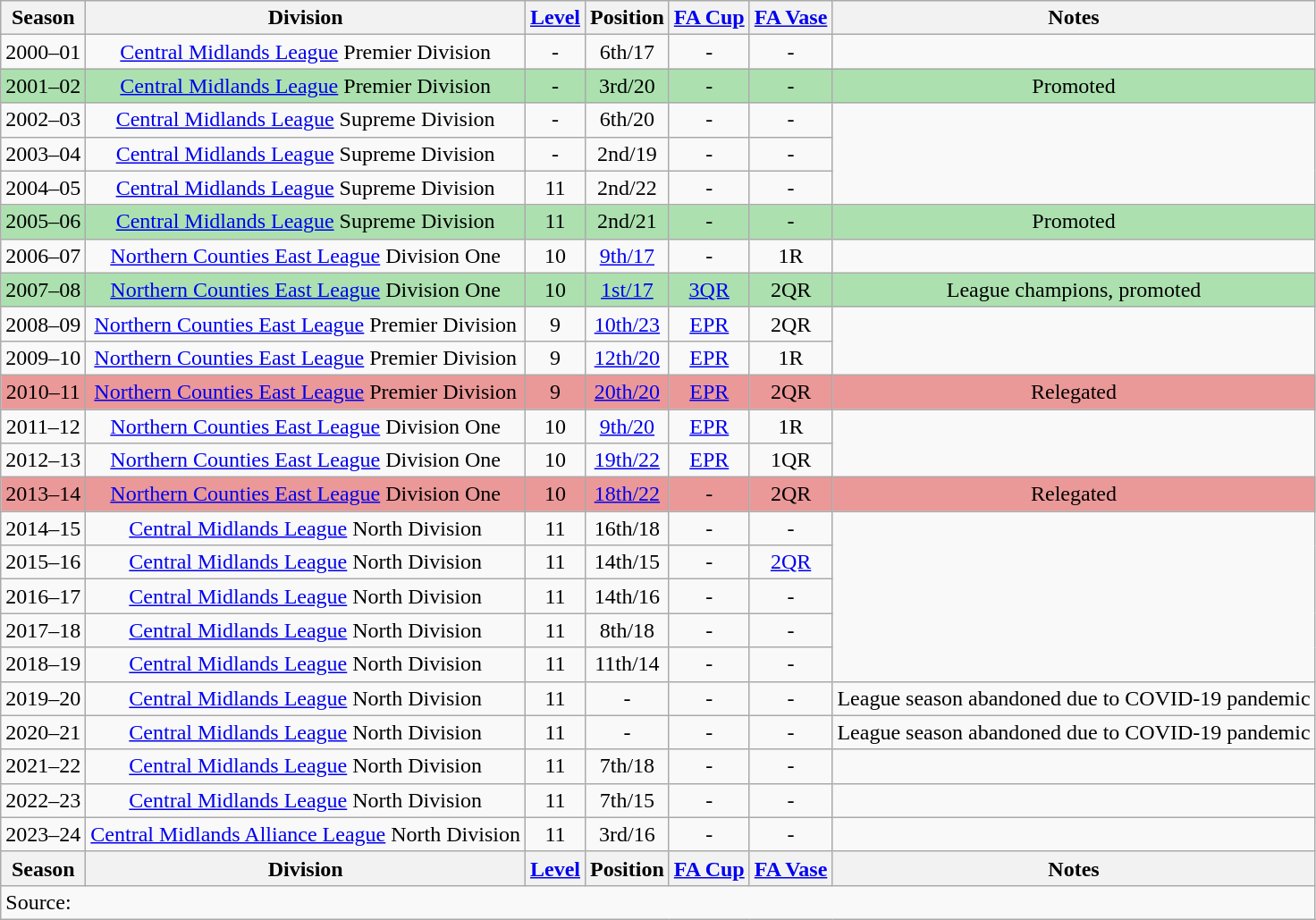<table class="wikitable collapsible collapsed" style=text-align:center>
<tr>
<th>Season</th>
<th>Division</th>
<th><a href='#'>Level</a></th>
<th>Position</th>
<th><a href='#'>FA Cup</a></th>
<th><a href='#'>FA Vase</a></th>
<th>Notes</th>
</tr>
<tr>
<td>2000–01</td>
<td><a href='#'>Central Midlands League</a> Premier Division</td>
<td>-</td>
<td>6th/17</td>
<td>-</td>
<td>-</td>
</tr>
<tr bgcolor="#ACE1AF">
<td>2001–02</td>
<td><a href='#'>Central Midlands League</a> Premier Division</td>
<td>-</td>
<td>3rd/20</td>
<td>-</td>
<td>-</td>
<td>Promoted</td>
</tr>
<tr>
<td>2002–03</td>
<td><a href='#'>Central Midlands League</a> Supreme Division</td>
<td>-</td>
<td>6th/20</td>
<td>-</td>
<td>-</td>
</tr>
<tr>
<td>2003–04</td>
<td><a href='#'>Central Midlands League</a> Supreme Division</td>
<td>-</td>
<td>2nd/19</td>
<td>-</td>
<td>-</td>
</tr>
<tr>
<td>2004–05</td>
<td><a href='#'>Central Midlands League</a> Supreme Division</td>
<td>11</td>
<td>2nd/22</td>
<td>-</td>
<td>-</td>
</tr>
<tr bgcolor="#ACE1AF">
<td>2005–06</td>
<td><a href='#'>Central Midlands League</a> Supreme Division</td>
<td>11</td>
<td>2nd/21</td>
<td>-</td>
<td>-</td>
<td>Promoted</td>
</tr>
<tr>
<td>2006–07</td>
<td><a href='#'>Northern Counties East League</a> Division One</td>
<td>10</td>
<td><a href='#'>9th/17</a></td>
<td>-</td>
<td>1R</td>
</tr>
<tr bgcolor="#ACE1AF">
<td>2007–08</td>
<td><a href='#'>Northern Counties East League</a> Division One</td>
<td>10</td>
<td><a href='#'>1st/17</a></td>
<td><a href='#'>3QR</a></td>
<td>2QR</td>
<td>League champions, promoted</td>
</tr>
<tr>
<td>2008–09</td>
<td><a href='#'>Northern Counties East League</a> Premier Division</td>
<td>9</td>
<td><a href='#'>10th/23</a></td>
<td><a href='#'>EPR</a></td>
<td>2QR</td>
</tr>
<tr>
<td>2009–10</td>
<td><a href='#'>Northern Counties East League</a> Premier Division</td>
<td>9</td>
<td><a href='#'>12th/20</a></td>
<td><a href='#'>EPR</a></td>
<td>1R</td>
</tr>
<tr bgcolor="#EB9898">
<td>2010–11</td>
<td><a href='#'>Northern Counties East League</a> Premier Division</td>
<td>9</td>
<td><a href='#'>20th/20</a></td>
<td><a href='#'>EPR</a></td>
<td>2QR</td>
<td>Relegated</td>
</tr>
<tr>
<td>2011–12</td>
<td><a href='#'>Northern Counties East League</a> Division One</td>
<td>10</td>
<td><a href='#'>9th/20</a></td>
<td><a href='#'>EPR</a></td>
<td>1R</td>
</tr>
<tr>
<td>2012–13</td>
<td><a href='#'>Northern Counties East League</a> Division One</td>
<td>10</td>
<td><a href='#'>19th/22</a></td>
<td><a href='#'>EPR</a></td>
<td>1QR</td>
</tr>
<tr bgcolor="#EB9898">
<td>2013–14</td>
<td><a href='#'>Northern Counties East League</a> Division One</td>
<td>10</td>
<td><a href='#'>18th/22</a></td>
<td>-</td>
<td>2QR</td>
<td>Relegated</td>
</tr>
<tr>
<td>2014–15</td>
<td><a href='#'>Central Midlands League</a> North Division</td>
<td>11</td>
<td>16th/18</td>
<td>-</td>
<td>-</td>
</tr>
<tr>
<td>2015–16</td>
<td><a href='#'>Central Midlands League</a> North Division</td>
<td>11</td>
<td>14th/15</td>
<td>-</td>
<td><a href='#'>2QR</a></td>
</tr>
<tr>
<td>2016–17</td>
<td><a href='#'>Central Midlands League</a> North Division</td>
<td>11</td>
<td>14th/16</td>
<td>-</td>
<td>-</td>
</tr>
<tr>
<td>2017–18</td>
<td><a href='#'>Central Midlands League</a> North Division</td>
<td>11</td>
<td>8th/18</td>
<td>-</td>
<td>-</td>
</tr>
<tr>
<td>2018–19</td>
<td><a href='#'>Central Midlands League</a> North Division</td>
<td>11</td>
<td>11th/14</td>
<td>-</td>
<td>-</td>
</tr>
<tr>
<td>2019–20</td>
<td><a href='#'>Central Midlands League</a> North Division</td>
<td>11</td>
<td>-</td>
<td>-</td>
<td>-</td>
<td>League season abandoned due to COVID-19 pandemic</td>
</tr>
<tr>
<td>2020–21</td>
<td><a href='#'>Central Midlands League</a> North Division</td>
<td>11</td>
<td>-</td>
<td>-</td>
<td>-</td>
<td>League season abandoned due to COVID-19 pandemic</td>
</tr>
<tr>
<td>2021–22</td>
<td><a href='#'>Central Midlands League</a> North Division</td>
<td>11</td>
<td>7th/18</td>
<td>-</td>
<td>-</td>
<td></td>
</tr>
<tr>
<td>2022–23</td>
<td><a href='#'>Central Midlands League</a> North Division</td>
<td>11</td>
<td>7th/15</td>
<td>-</td>
<td>-</td>
<td></td>
</tr>
<tr>
<td>2023–24</td>
<td><a href='#'>Central Midlands Alliance League</a> North Division</td>
<td>11</td>
<td>3rd/16</td>
<td>-</td>
<td>-</td>
<td></td>
</tr>
<tr>
<th>Season</th>
<th>Division</th>
<th><a href='#'>Level</a></th>
<th>Position</th>
<th><a href='#'>FA Cup</a></th>
<th><a href='#'>FA Vase</a></th>
<th>Notes</th>
</tr>
<tr>
<td align=left colspan=7>Source:  </td>
</tr>
</table>
